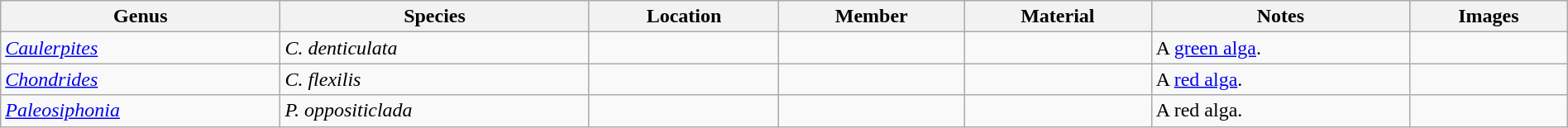<table class="wikitable" align="center" width="100%">
<tr>
<th>Genus</th>
<th>Species</th>
<th>Location</th>
<th>Member</th>
<th>Material</th>
<th>Notes</th>
<th>Images</th>
</tr>
<tr>
<td><em><a href='#'>Caulerpites</a></em></td>
<td><em>C. denticulata</em></td>
<td></td>
<td></td>
<td></td>
<td>A <a href='#'>green alga</a>.</td>
<td></td>
</tr>
<tr>
<td><em><a href='#'>Chondrides</a></em></td>
<td><em>C. flexilis</em></td>
<td></td>
<td></td>
<td></td>
<td>A <a href='#'>red alga</a>.</td>
<td></td>
</tr>
<tr>
<td><em><a href='#'>Paleosiphonia</a></em></td>
<td><em>P. oppositiclada</em></td>
<td></td>
<td></td>
<td></td>
<td>A red alga.</td>
<td></td>
</tr>
</table>
